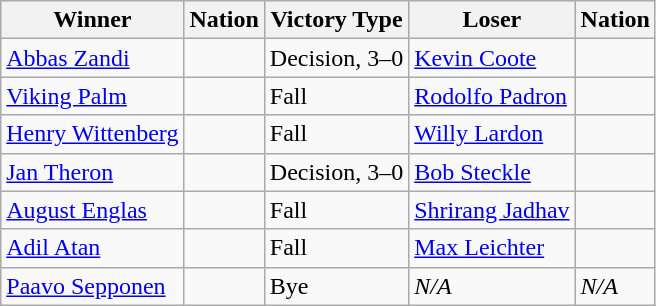<table class="wikitable sortable" style="text-align:left;">
<tr>
<th>Winner</th>
<th>Nation</th>
<th>Victory Type</th>
<th>Loser</th>
<th>Nation</th>
</tr>
<tr>
<td><a href='#'>Abbas Zandi</a></td>
<td></td>
<td>Decision, 3–0</td>
<td><a href='#'>Kevin Coote</a></td>
<td></td>
</tr>
<tr>
<td><a href='#'>Viking Palm</a></td>
<td></td>
<td>Fall</td>
<td><a href='#'>Rodolfo Padron</a></td>
<td></td>
</tr>
<tr>
<td><a href='#'>Henry Wittenberg</a></td>
<td></td>
<td>Fall</td>
<td><a href='#'>Willy Lardon</a></td>
<td></td>
</tr>
<tr>
<td><a href='#'>Jan Theron</a></td>
<td></td>
<td>Decision, 3–0</td>
<td><a href='#'>Bob Steckle</a></td>
<td></td>
</tr>
<tr>
<td><a href='#'>August Englas</a></td>
<td></td>
<td>Fall</td>
<td><a href='#'>Shrirang Jadhav</a></td>
<td></td>
</tr>
<tr>
<td><a href='#'>Adil Atan</a></td>
<td></td>
<td>Fall</td>
<td><a href='#'>Max Leichter</a></td>
<td></td>
</tr>
<tr>
<td><a href='#'>Paavo Sepponen</a></td>
<td></td>
<td>Bye</td>
<td><em>N/A</em></td>
<td><em>N/A</em></td>
</tr>
</table>
